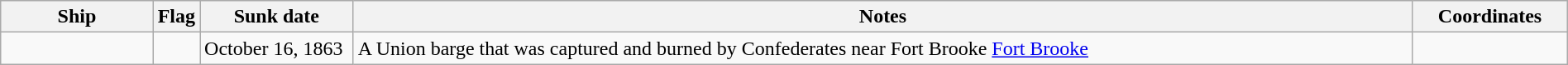<table class=wikitable | style = "width:100%">
<tr>
<th style="width:10%">Ship</th>
<th>Flag</th>
<th style="width:10%">Sunk date</th>
<th style="width:70%">Notes</th>
<th style="width:10%">Coordinates</th>
</tr>
<tr>
<td></td>
<td></td>
<td>October 16, 1863</td>
<td>A Union barge that was captured and burned by Confederates near Fort Brooke <a href='#'>Fort Brooke</a></td>
<td></td>
</tr>
</table>
